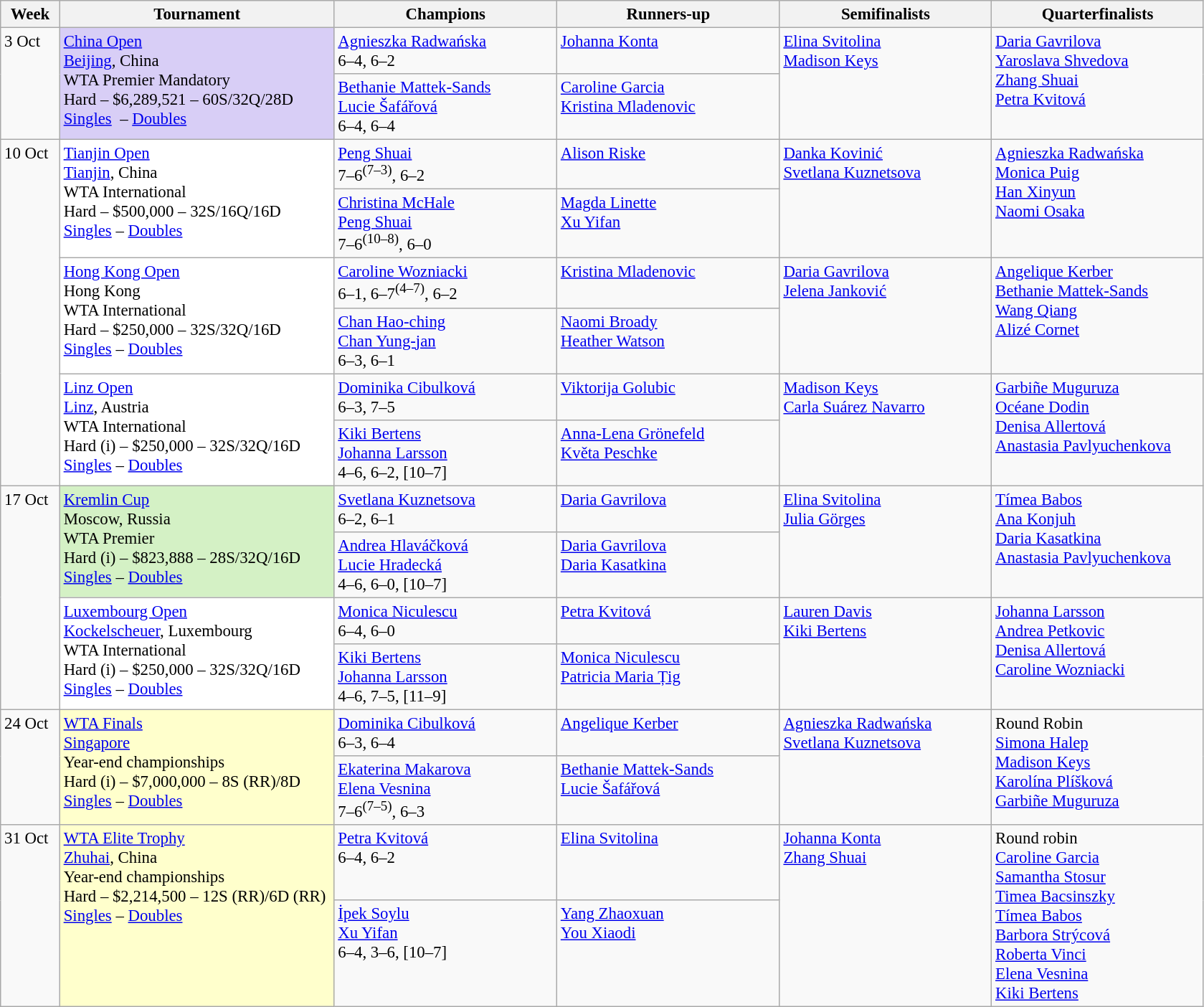<table class=wikitable style=font-size:95%>
<tr>
<th style="width:48px;">Week</th>
<th style="width:248px;">Tournament</th>
<th style="width:200px;">Champions</th>
<th style="width:200px;">Runners-up</th>
<th style="width:190px;">Semifinalists</th>
<th style="width:190px;">Quarterfinalists</th>
</tr>
<tr valign=top>
<td rowspan=2>3 Oct</td>
<td style="background:#d8cef6;" rowspan="2"><a href='#'>China Open</a><br>  <a href='#'>Beijing</a>, China<br>WTA Premier Mandatory<br>Hard – $6,289,521 – 60S/32Q/28D<br><a href='#'>Singles</a>  – <a href='#'>Doubles</a></td>
<td> <a href='#'>Agnieszka Radwańska</a> <br> 6–4, 6–2</td>
<td> <a href='#'>Johanna Konta</a></td>
<td rowspan=2> <a href='#'>Elina Svitolina</a><br> <a href='#'>Madison Keys</a></td>
<td rowspan=2> <a href='#'>Daria Gavrilova</a><br> <a href='#'>Yaroslava Shvedova</a> <br> <a href='#'>Zhang Shuai</a> <br> <a href='#'>Petra Kvitová</a></td>
</tr>
<tr valign=top>
<td> <a href='#'>Bethanie Mattek-Sands</a> <br>  <a href='#'>Lucie Šafářová</a> <br> 6–4, 6–4</td>
<td> <a href='#'>Caroline Garcia</a> <br>  <a href='#'>Kristina Mladenovic</a></td>
</tr>
<tr valign=top>
<td rowspan=6>10 Oct</td>
<td style="background:#fff;" rowspan="2"><a href='#'>Tianjin Open</a><br>  <a href='#'>Tianjin</a>, China<br>WTA International<br>Hard – $500,000 – 32S/16Q/16D<br><a href='#'>Singles</a> – <a href='#'>Doubles</a></td>
<td> <a href='#'>Peng Shuai</a> <br> 7–6<sup>(7–3)</sup>, 6–2</td>
<td> <a href='#'>Alison Riske</a></td>
<td rowspan=2> <a href='#'>Danka Kovinić</a><br>  <a href='#'>Svetlana Kuznetsova</a></td>
<td rowspan=2> <a href='#'>Agnieszka Radwańska</a><br> <a href='#'>Monica Puig</a><br> <a href='#'>Han Xinyun</a> <br> <a href='#'>Naomi Osaka</a></td>
</tr>
<tr valign=top>
<td> <a href='#'>Christina McHale</a> <br>  <a href='#'>Peng Shuai</a> <br> 7–6<sup>(10–8)</sup>, 6–0</td>
<td> <a href='#'>Magda Linette</a> <br>  <a href='#'>Xu Yifan</a></td>
</tr>
<tr valign=top>
<td style="background:#fff;" rowspan="2"><a href='#'>Hong Kong Open</a><br> Hong Kong<br>WTA International<br>Hard – $250,000 – 32S/32Q/16D<br><a href='#'>Singles</a> – <a href='#'>Doubles</a></td>
<td> <a href='#'>Caroline Wozniacki</a> <br> 6–1, 6–7<sup>(4–7)</sup>, 6–2</td>
<td> <a href='#'>Kristina Mladenovic</a></td>
<td rowspan=2> <a href='#'>Daria Gavrilova</a><br> <a href='#'>Jelena Janković</a></td>
<td rowspan=2> <a href='#'>Angelique Kerber</a><br> <a href='#'>Bethanie Mattek-Sands</a><br>  <a href='#'>Wang Qiang</a> <br> <a href='#'>Alizé Cornet</a></td>
</tr>
<tr valign=top>
<td> <a href='#'>Chan Hao-ching</a> <br>  <a href='#'>Chan Yung-jan</a> <br> 6–3, 6–1</td>
<td> <a href='#'>Naomi Broady</a> <br>  <a href='#'>Heather Watson</a></td>
</tr>
<tr valign=top>
<td style="background:#fff;" rowspan="2"><a href='#'>Linz Open</a><br>  <a href='#'>Linz</a>, Austria<br>WTA International<br>Hard (i) – $250,000 – 32S/32Q/16D<br><a href='#'>Singles</a> – <a href='#'>Doubles</a></td>
<td> <a href='#'>Dominika Cibulková</a> <br> 6–3, 7–5</td>
<td> <a href='#'>Viktorija Golubic</a></td>
<td rowspan=2> <a href='#'>Madison Keys</a>  <br>  <a href='#'>Carla Suárez Navarro</a></td>
<td rowspan=2> <a href='#'>Garbiñe Muguruza</a> <br> <a href='#'>Océane Dodin</a><br> <a href='#'>Denisa Allertová</a><br> <a href='#'>Anastasia Pavlyuchenkova</a></td>
</tr>
<tr valign=top>
<td> <a href='#'>Kiki Bertens</a> <br> <a href='#'>Johanna Larsson</a><br>4–6, 6–2, [10–7]</td>
<td> <a href='#'>Anna-Lena Grönefeld</a> <br>  <a href='#'>Květa Peschke</a></td>
</tr>
<tr valign=top>
<td rowspan=4>17 Oct</td>
<td style="background:#d4f1c5;" rowspan="2"><a href='#'>Kremlin Cup</a><br>  Moscow, Russia<br>WTA Premier<br>Hard (i) – $823,888 – 28S/32Q/16D<br><a href='#'>Singles</a> – <a href='#'>Doubles</a></td>
<td> <a href='#'>Svetlana Kuznetsova</a> <br>6–2, 6–1</td>
<td> <a href='#'>Daria Gavrilova</a></td>
<td rowspan=2> <a href='#'>Elina Svitolina</a> <br>  <a href='#'>Julia Görges</a></td>
<td rowspan=2> <a href='#'>Tímea Babos</a> <br> <a href='#'>Ana Konjuh</a> <br> <a href='#'>Daria Kasatkina</a> <br>  <a href='#'>Anastasia Pavlyuchenkova</a></td>
</tr>
<tr valign=top>
<td> <a href='#'>Andrea Hlaváčková</a><br> <a href='#'>Lucie Hradecká</a><br>4–6, 6–0, [10–7]</td>
<td> <a href='#'>Daria Gavrilova</a><br> <a href='#'>Daria Kasatkina</a></td>
</tr>
<tr valign=top>
<td style="background:#fff;" rowspan="2"><a href='#'>Luxembourg Open</a><br> <a href='#'>Kockelscheuer</a>, Luxembourg<br>WTA International<br>Hard (i) – $250,000 – 32S/32Q/16D<br><a href='#'>Singles</a> – <a href='#'>Doubles</a></td>
<td> <a href='#'>Monica Niculescu</a><br>6–4, 6–0</td>
<td> <a href='#'>Petra Kvitová</a></td>
<td rowspan=2> <a href='#'>Lauren Davis</a> <br>  <a href='#'>Kiki Bertens</a></td>
<td rowspan=2> <a href='#'>Johanna Larsson</a> <br> <a href='#'>Andrea Petkovic</a> <br> <a href='#'>Denisa Allertová</a><br> <a href='#'>Caroline Wozniacki</a></td>
</tr>
<tr valign=top>
<td> <a href='#'>Kiki Bertens</a> <br>  <a href='#'>Johanna Larsson</a> <br>4–6, 7–5, [11–9]</td>
<td> <a href='#'>Monica Niculescu</a> <br>  <a href='#'>Patricia Maria Țig</a></td>
</tr>
<tr valign=top>
<td rowspan=2>24 Oct</td>
<td style="background:#ffc;" rowspan="2"><a href='#'>WTA Finals</a><br>  <a href='#'>Singapore</a><br>Year-end championships<br>Hard (i) – $7,000,000 – 8S (RR)/8D<br><a href='#'>Singles</a> – <a href='#'>Doubles</a></td>
<td> <a href='#'>Dominika Cibulková</a> <br> 6–3, 6–4</td>
<td> <a href='#'>Angelique Kerber</a></td>
<td rowspan="2"> <a href='#'>Agnieszka Radwańska</a> <br>  <a href='#'>Svetlana Kuznetsova</a></td>
<td rowspan=2><div>Round Robin</div> <a href='#'>Simona Halep</a> <br> <a href='#'>Madison Keys</a><br> <a href='#'>Karolína Plíšková</a> <br> <a href='#'>Garbiñe Muguruza</a></td>
</tr>
<tr valign=top>
<td> <a href='#'>Ekaterina Makarova</a> <br>  <a href='#'>Elena Vesnina</a> <br> 7–6<sup>(7–5)</sup>, 6–3</td>
<td> <a href='#'>Bethanie Mattek-Sands</a> <br>  <a href='#'>Lucie Šafářová</a></td>
</tr>
<tr valign=top>
<td rowspan="2">31 Oct</td>
<td style="background:#ffc;" rowspan="2"><a href='#'>WTA Elite Trophy</a><br>  <a href='#'>Zhuhai</a>, China<br>Year-end championships<br>Hard – $2,214,500 – 12S (RR)/6D (RR)<br><a href='#'>Singles</a> – <a href='#'>Doubles</a></td>
<td> <a href='#'>Petra Kvitová</a> <br> 6–4, 6–2</td>
<td> <a href='#'>Elina Svitolina</a></td>
<td rowspan="2"> <a href='#'>Johanna Konta</a><br>  <a href='#'>Zhang Shuai</a></td>
<td rowspan=2><div>Round robin</div> <a href='#'>Caroline Garcia</a><br> <a href='#'>Samantha Stosur</a><br> <a href='#'>Timea Bacsinszky</a><br> <a href='#'>Tímea Babos</a><br> <a href='#'>Barbora Strýcová</a><br> <a href='#'>Roberta Vinci</a><br> <a href='#'>Elena Vesnina</a><br> <a href='#'>Kiki Bertens</a></td>
</tr>
<tr valign=top>
<td> <a href='#'>İpek Soylu</a> <br>  <a href='#'>Xu Yifan</a> <br> 6–4, 3–6, [10–7]</td>
<td> <a href='#'>Yang Zhaoxuan</a> <br>  <a href='#'>You Xiaodi</a></td>
</tr>
</table>
